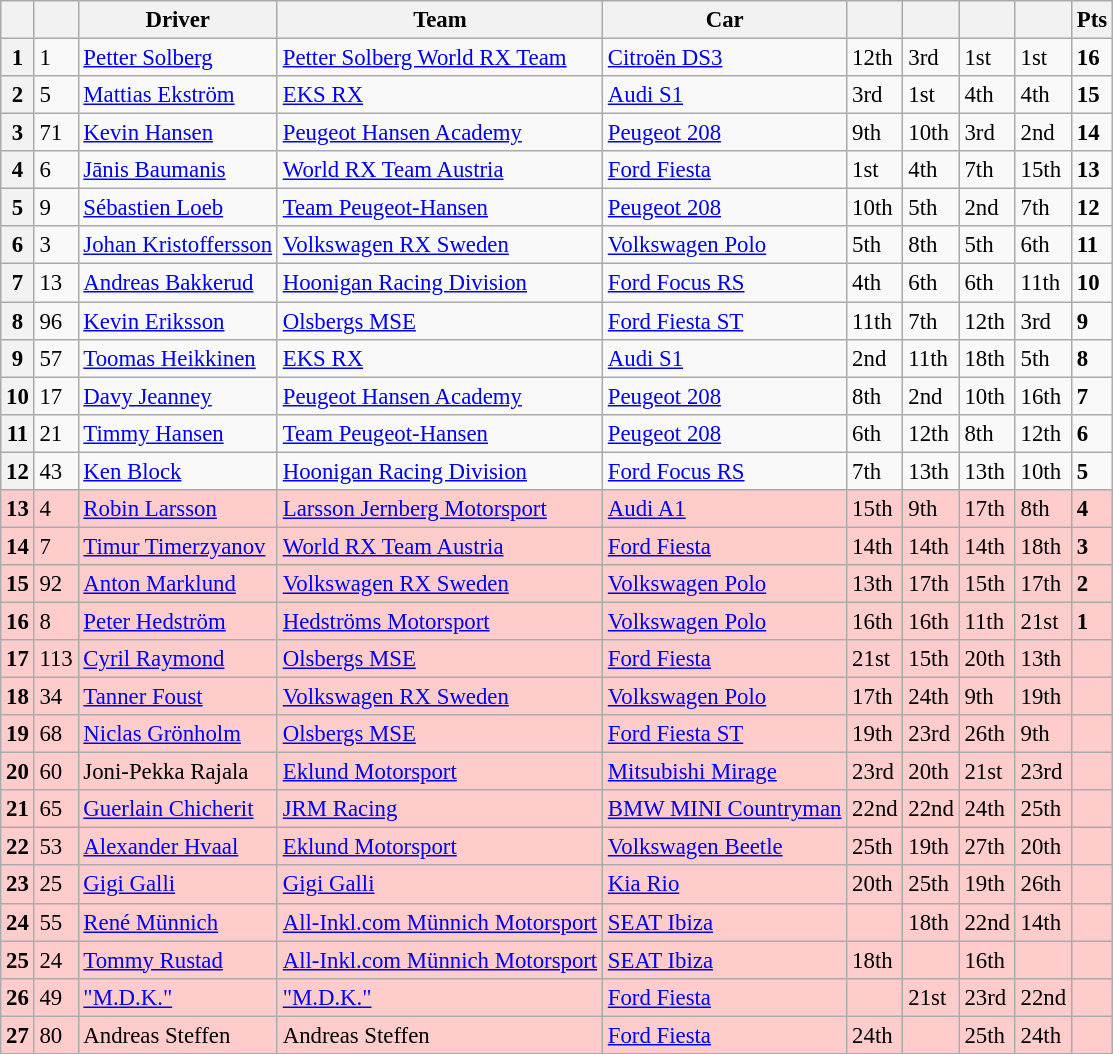<table class=wikitable style="font-size:95%">
<tr>
<th></th>
<th></th>
<th>Driver</th>
<th>Team</th>
<th>Car</th>
<th></th>
<th></th>
<th></th>
<th></th>
<th>Pts</th>
</tr>
<tr>
<th>1</th>
<td>1</td>
<td> <a href='#'>Petter Solberg</a></td>
<td><a href='#'>Petter Solberg World RX Team</a></td>
<td><a href='#'>Citroën DS3</a></td>
<td>12th</td>
<td>3rd</td>
<td>1st</td>
<td>1st</td>
<td><strong>16</strong></td>
</tr>
<tr>
<th>2</th>
<td>5</td>
<td> <a href='#'>Mattias Ekström</a></td>
<td><a href='#'>EKS RX</a></td>
<td><a href='#'>Audi S1</a></td>
<td>3rd</td>
<td>1st</td>
<td>4th</td>
<td>4th</td>
<td><strong>15</strong></td>
</tr>
<tr>
<th>3</th>
<td>71</td>
<td> <a href='#'>Kevin Hansen</a></td>
<td><a href='#'>Peugeot Hansen Academy</a></td>
<td><a href='#'>Peugeot 208</a></td>
<td>9th</td>
<td>10th</td>
<td>3rd</td>
<td>2nd</td>
<td><strong>14</strong></td>
</tr>
<tr>
<th>4</th>
<td>6</td>
<td> <a href='#'>Jānis Baumanis</a></td>
<td><a href='#'>World RX Team Austria</a></td>
<td><a href='#'>Ford Fiesta</a></td>
<td>1st</td>
<td>4th</td>
<td>7th</td>
<td>15th</td>
<td><strong>13</strong></td>
</tr>
<tr>
<th>5</th>
<td>9</td>
<td> <a href='#'>Sébastien Loeb</a></td>
<td><a href='#'>Team Peugeot-Hansen</a></td>
<td><a href='#'>Peugeot 208</a></td>
<td>10th</td>
<td>5th</td>
<td>2nd</td>
<td>7th</td>
<td><strong>12</strong></td>
</tr>
<tr>
<th>6</th>
<td>3</td>
<td> <a href='#'>Johan Kristoffersson</a></td>
<td><a href='#'>Volkswagen RX Sweden</a></td>
<td><a href='#'>Volkswagen Polo</a></td>
<td>5th</td>
<td>8th</td>
<td>5th</td>
<td>6th</td>
<td><strong>11</strong></td>
</tr>
<tr>
<th>7</th>
<td>13</td>
<td> <a href='#'>Andreas Bakkerud</a></td>
<td><a href='#'>Hoonigan Racing Division</a></td>
<td><a href='#'>Ford Focus RS</a></td>
<td>4th</td>
<td>6th</td>
<td>6th</td>
<td>11th</td>
<td><strong>10</strong></td>
</tr>
<tr>
<th>8</th>
<td>96</td>
<td> <a href='#'>Kevin Eriksson</a></td>
<td><a href='#'>Olsbergs MSE</a></td>
<td><a href='#'>Ford Fiesta ST</a></td>
<td>11th</td>
<td>7th</td>
<td>12th</td>
<td>3rd</td>
<td><strong>9</strong></td>
</tr>
<tr>
<th>9</th>
<td>57</td>
<td> <a href='#'>Toomas Heikkinen</a></td>
<td><a href='#'>EKS RX</a></td>
<td><a href='#'>Audi S1</a></td>
<td>2nd</td>
<td>11th</td>
<td>18th</td>
<td>5th</td>
<td><strong>8</strong></td>
</tr>
<tr>
<th>10</th>
<td>17</td>
<td> <a href='#'>Davy Jeanney</a></td>
<td><a href='#'>Peugeot Hansen Academy</a></td>
<td><a href='#'>Peugeot 208</a></td>
<td>8th</td>
<td>2nd</td>
<td>10th</td>
<td>16th</td>
<td><strong>7</strong></td>
</tr>
<tr>
<th>11</th>
<td>21</td>
<td> <a href='#'>Timmy Hansen</a></td>
<td><a href='#'>Team Peugeot-Hansen</a></td>
<td><a href='#'>Peugeot 208</a></td>
<td>6th</td>
<td>12th</td>
<td>8th</td>
<td>12th</td>
<td><strong>6</strong></td>
</tr>
<tr>
<th>12</th>
<td>43</td>
<td> <a href='#'>Ken Block</a></td>
<td><a href='#'>Hoonigan Racing Division</a></td>
<td><a href='#'>Ford Focus RS</a></td>
<td>7th</td>
<td>13th</td>
<td>13th</td>
<td>10th</td>
<td><strong>5</strong></td>
</tr>
<tr>
<th style="background:#ffcccc;">13</th>
<td style="background:#ffcccc;">4</td>
<td style="background:#ffcccc;"> <a href='#'>Robin Larsson</a></td>
<td style="background:#ffcccc;"><a href='#'>Larsson Jernberg Motorsport</a></td>
<td style="background:#ffcccc;"><a href='#'>Audi A1</a></td>
<td style="background:#ffcccc;">15th</td>
<td style="background:#ffcccc;">9th</td>
<td style="background:#ffcccc;">17th</td>
<td style="background:#ffcccc;">8th</td>
<td style="background:#ffcccc;"><strong>4</strong></td>
</tr>
<tr>
<th style="background:#ffcccc;">14</th>
<td style="background:#ffcccc;">7</td>
<td style="background:#ffcccc;"> <a href='#'>Timur Timerzyanov</a></td>
<td style="background:#ffcccc;"><a href='#'>World RX Team Austria</a></td>
<td style="background:#ffcccc;"><a href='#'>Ford Fiesta</a></td>
<td style="background:#ffcccc;">14th</td>
<td style="background:#ffcccc;">14th</td>
<td style="background:#ffcccc;">14th</td>
<td style="background:#ffcccc;">18th</td>
<td style="background:#ffcccc;"><strong>3</strong></td>
</tr>
<tr>
<th style="background:#ffcccc;">15</th>
<td style="background:#ffcccc;">92</td>
<td style="background:#ffcccc;"> <a href='#'>Anton Marklund</a></td>
<td style="background:#ffcccc;"><a href='#'>Volkswagen RX Sweden</a></td>
<td style="background:#ffcccc;"><a href='#'>Volkswagen Polo</a></td>
<td style="background:#ffcccc;">13th</td>
<td style="background:#ffcccc;">17th</td>
<td style="background:#ffcccc;">15th</td>
<td style="background:#ffcccc;">17th</td>
<td style="background:#ffcccc;"><strong>2</strong></td>
</tr>
<tr>
<th style="background:#ffcccc;">16</th>
<td style="background:#ffcccc;">8</td>
<td style="background:#ffcccc;"> <a href='#'>Peter Hedström</a></td>
<td style="background:#ffcccc;"><a href='#'>Hedströms Motorsport</a></td>
<td style="background:#ffcccc;"><a href='#'>Volkswagen Polo</a></td>
<td style="background:#ffcccc;">16th</td>
<td style="background:#ffcccc;">16th</td>
<td style="background:#ffcccc;">11th</td>
<td style="background:#ffcccc;">21st</td>
<td style="background:#ffcccc;"><strong>1</strong></td>
</tr>
<tr>
<th style="background:#ffcccc;">17</th>
<td style="background:#ffcccc;">113</td>
<td style="background:#ffcccc;"> <a href='#'>Cyril Raymond</a></td>
<td style="background:#ffcccc;"><a href='#'>Olsbergs MSE</a></td>
<td style="background:#ffcccc;"><a href='#'>Ford Fiesta</a></td>
<td style="background:#ffcccc;">21st</td>
<td style="background:#ffcccc;">15th</td>
<td style="background:#ffcccc;">20th</td>
<td style="background:#ffcccc;">13th</td>
<td style="background:#ffcccc;"></td>
</tr>
<tr>
<th style="background:#ffcccc;">18</th>
<td style="background:#ffcccc;">34</td>
<td style="background:#ffcccc;"> <a href='#'>Tanner Foust</a></td>
<td style="background:#ffcccc;"><a href='#'>Volkswagen RX Sweden</a></td>
<td style="background:#ffcccc;"><a href='#'>Volkswagen Polo</a></td>
<td style="background:#ffcccc;">17th</td>
<td style="background:#ffcccc;">24th</td>
<td style="background:#ffcccc;">9th</td>
<td style="background:#ffcccc;">19th</td>
<td style="background:#ffcccc;"></td>
</tr>
<tr>
<th style="background:#ffcccc;">19</th>
<td style="background:#ffcccc;">68</td>
<td style="background:#ffcccc;"> <a href='#'>Niclas Grönholm</a></td>
<td style="background:#ffcccc;"><a href='#'>Olsbergs MSE</a></td>
<td style="background:#ffcccc;"><a href='#'>Ford Fiesta ST</a></td>
<td style="background:#ffcccc;">19th</td>
<td style="background:#ffcccc;">23rd</td>
<td style="background:#ffcccc;">26th</td>
<td style="background:#ffcccc;">9th</td>
<td style="background:#ffcccc;"></td>
</tr>
<tr>
<th style="background:#ffcccc;">20</th>
<td style="background:#ffcccc;">60</td>
<td style="background:#ffcccc;"> Joni-Pekka Rajala</td>
<td style="background:#ffcccc;"><a href='#'>Eklund Motorsport</a></td>
<td style="background:#ffcccc;"><a href='#'>Mitsubishi Mirage</a></td>
<td style="background:#ffcccc;">23rd</td>
<td style="background:#ffcccc;">20th</td>
<td style="background:#ffcccc;">21st</td>
<td style="background:#ffcccc;">23rd</td>
<td style="background:#ffcccc;"></td>
</tr>
<tr>
<th style="background:#ffcccc;">21</th>
<td style="background:#ffcccc;">65</td>
<td style="background:#ffcccc;"> <a href='#'>Guerlain Chicherit</a></td>
<td style="background:#ffcccc;"><a href='#'>JRM Racing</a></td>
<td style="background:#ffcccc;"><a href='#'>BMW MINI Countryman</a></td>
<td style="background:#ffcccc;">22nd</td>
<td style="background:#ffcccc;">22nd</td>
<td style="background:#ffcccc;">24th</td>
<td style="background:#ffcccc;">25th</td>
<td style="background:#ffcccc;"></td>
</tr>
<tr>
<th style="background:#ffcccc;">22</th>
<td style="background:#ffcccc;">53</td>
<td style="background:#ffcccc;"> <a href='#'>Alexander Hvaal</a></td>
<td style="background:#ffcccc;"><a href='#'>Eklund Motorsport</a></td>
<td style="background:#ffcccc;"><a href='#'>Volkswagen Beetle</a></td>
<td style="background:#ffcccc;">25th</td>
<td style="background:#ffcccc;">19th</td>
<td style="background:#ffcccc;">27th</td>
<td style="background:#ffcccc;">20th</td>
<td style="background:#ffcccc;"></td>
</tr>
<tr>
<th style="background:#ffcccc;">23</th>
<td style="background:#ffcccc;">25</td>
<td style="background:#ffcccc;"> <a href='#'>Gigi Galli</a></td>
<td style="background:#ffcccc;"><a href='#'>Gigi Galli</a></td>
<td style="background:#ffcccc;"><a href='#'>Kia Rio</a></td>
<td style="background:#ffcccc;">20th</td>
<td style="background:#ffcccc;">25th</td>
<td style="background:#ffcccc;">19th</td>
<td style="background:#ffcccc;">26th</td>
<td style="background:#ffcccc;"></td>
</tr>
<tr>
<th style="background:#ffcccc;">24</th>
<td style="background:#ffcccc;">55</td>
<td style="background:#ffcccc;"> <a href='#'>René Münnich</a></td>
<td style="background:#ffcccc;"><a href='#'>All-Inkl.com Münnich Motorsport</a></td>
<td style="background:#ffcccc;"><a href='#'>SEAT Ibiza</a></td>
<td style="background:#ffcccc;"></td>
<td style="background:#ffcccc;">18th</td>
<td style="background:#ffcccc;">22nd</td>
<td style="background:#ffcccc;">14th</td>
<td style="background:#ffcccc;"></td>
</tr>
<tr>
<th style="background:#ffcccc;">25</th>
<td style="background:#ffcccc;">24</td>
<td style="background:#ffcccc;"> <a href='#'>Tommy Rustad</a></td>
<td style="background:#ffcccc;"><a href='#'>All-Inkl.com Münnich Motorsport</a></td>
<td style="background:#ffcccc;"><a href='#'>SEAT Ibiza</a></td>
<td style="background:#ffcccc;">18th</td>
<td style="background:#ffcccc;"></td>
<td style="background:#ffcccc;">16th</td>
<td style="background:#ffcccc;"></td>
<td style="background:#ffcccc;"></td>
</tr>
<tr>
<th style="background:#ffcccc;">26</th>
<td style="background:#ffcccc;">49</td>
<td style="background:#ffcccc;"> <a href='#'>"M.D.K."</a></td>
<td style="background:#ffcccc;"><a href='#'>"M.D.K."</a></td>
<td style="background:#ffcccc;"><a href='#'>Ford Fiesta</a></td>
<td style="background:#ffcccc;"></td>
<td style="background:#ffcccc;">21st</td>
<td style="background:#ffcccc;">23rd</td>
<td style="background:#ffcccc;">22nd</td>
<td style="background:#ffcccc;"></td>
</tr>
<tr>
<th style="background:#ffcccc;">27</th>
<td style="background:#ffcccc;">80</td>
<td style="background:#ffcccc;"> Andreas Steffen</td>
<td style="background:#ffcccc;">Andreas Steffen</td>
<td style="background:#ffcccc;"><a href='#'>Ford Fiesta</a></td>
<td style="background:#ffcccc;">24th</td>
<td style="background:#ffcccc;"></td>
<td style="background:#ffcccc;">25th</td>
<td style="background:#ffcccc;">24th</td>
<td style="background:#ffcccc;"></td>
</tr>
</table>
